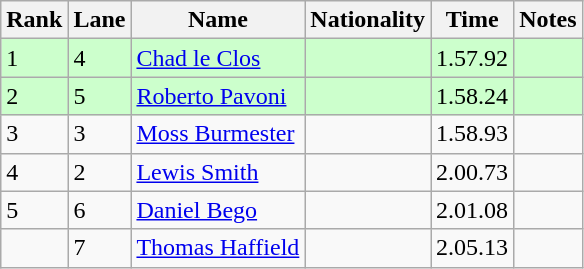<table class="wikitable">
<tr>
<th>Rank</th>
<th>Lane</th>
<th>Name</th>
<th>Nationality</th>
<th>Time</th>
<th>Notes</th>
</tr>
<tr>
<td style="background:#cfc;">1</td>
<td style="background:#cfc;">4</td>
<td style="background:#cfc;"><a href='#'>Chad le Clos</a></td>
<td style="background:#cfc;"></td>
<td style="background:#cfc;">1.57.92</td>
<td style="background:#cfc;"></td>
</tr>
<tr>
<td style="background:#cfc;">2</td>
<td style="background:#cfc;">5</td>
<td style="background:#cfc;"><a href='#'>Roberto Pavoni</a></td>
<td style="background:#cfc;"></td>
<td style="background:#cfc;">1.58.24</td>
<td style="background:#cfc;"></td>
</tr>
<tr>
<td>3</td>
<td>3</td>
<td><a href='#'>Moss Burmester</a></td>
<td></td>
<td>1.58.93</td>
<td></td>
</tr>
<tr>
<td>4</td>
<td>2</td>
<td><a href='#'>Lewis Smith</a></td>
<td></td>
<td>2.00.73</td>
<td></td>
</tr>
<tr>
<td>5</td>
<td>6</td>
<td><a href='#'>Daniel Bego</a></td>
<td></td>
<td>2.01.08</td>
<td></td>
</tr>
<tr>
<td></td>
<td>7</td>
<td><a href='#'>Thomas Haffield</a></td>
<td></td>
<td>2.05.13</td>
<td></td>
</tr>
</table>
